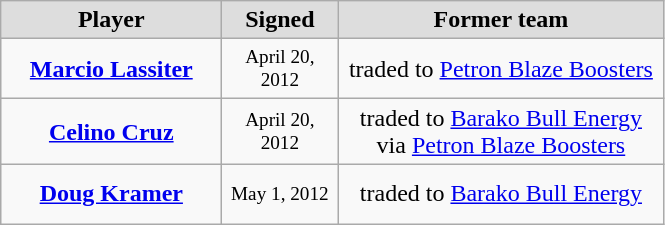<table class="wikitable" style="text-align: center">
<tr align="center" bgcolor="#dddddd">
<td style="width:140px"><strong>Player</strong></td>
<td style="width:70px"><strong>Signed</strong></td>
<td style="width:210px"><strong>Former team</strong></td>
</tr>
<tr style="height:40px">
<td><strong><a href='#'>Marcio Lassiter</a></strong></td>
<td style="font-size: 80%">April 20, 2012</td>
<td>traded to <a href='#'>Petron Blaze Boosters</a></td>
</tr>
<tr style="height:40px">
<td><strong><a href='#'>Celino Cruz</a></strong></td>
<td style="font-size: 80%">April 20, 2012</td>
<td>traded to <a href='#'>Barako Bull Energy</a> via <a href='#'>Petron Blaze Boosters</a></td>
</tr>
<tr style="height:40px">
<td><strong><a href='#'>Doug Kramer</a></strong></td>
<td style="font-size: 80%">May 1, 2012</td>
<td>traded to <a href='#'>Barako Bull Energy</a></td>
</tr>
</table>
